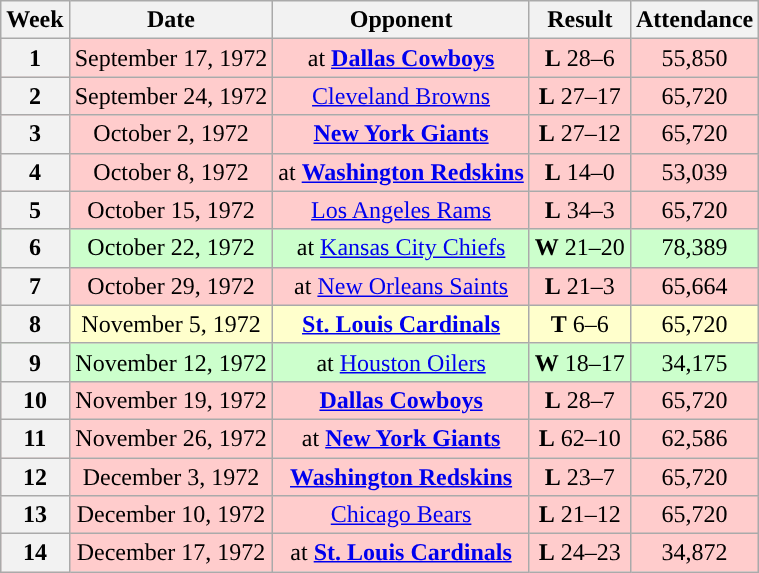<table class="wikitable" style="text-align:center">
<tr>
<th>Week</th>
<th>Date</th>
<th>Opponent</th>
<th>Result</th>
<th>Attendance</th>
</tr>
<tr style="background: #fcc">
<th>1</th>
<td>September 17, 1972</td>
<td>at <strong><a href='#'>Dallas Cowboys</a></strong></td>
<td><strong>L</strong> 28–6</td>
<td>55,850</td>
</tr>
<tr style="background: #fcc">
<th>2</th>
<td>September 24, 1972</td>
<td><a href='#'>Cleveland Browns</a></td>
<td><strong>L</strong> 27–17</td>
<td>65,720</td>
</tr>
<tr style="background: #fcc">
<th>3</th>
<td>October 2, 1972</td>
<td><strong><a href='#'>New York Giants</a></strong></td>
<td><strong>L</strong> 27–12</td>
<td>65,720</td>
</tr>
<tr style="background: #fcc">
<th>4</th>
<td>October 8, 1972</td>
<td>at <strong><a href='#'>Washington Redskins</a></strong></td>
<td><strong>L</strong> 14–0</td>
<td>53,039</td>
</tr>
<tr style="background: #fcc">
<th>5</th>
<td>October 15, 1972</td>
<td><a href='#'>Los Angeles Rams</a></td>
<td><strong>L</strong> 34–3</td>
<td>65,720</td>
</tr>
<tr style="background: #cfc">
<th>6</th>
<td>October 22, 1972</td>
<td>at <a href='#'>Kansas City Chiefs</a></td>
<td><strong>W</strong> 21–20</td>
<td>78,389</td>
</tr>
<tr style="background: #fcc">
<th>7</th>
<td>October 29, 1972</td>
<td>at <a href='#'>New Orleans Saints</a></td>
<td><strong>L</strong> 21–3</td>
<td>65,664</td>
</tr>
<tr style="background: #ffc">
<th>8</th>
<td>November 5, 1972</td>
<td><strong><a href='#'>St. Louis Cardinals</a></strong></td>
<td><strong>T</strong> 6–6</td>
<td>65,720</td>
</tr>
<tr style="background: #cfc">
<th>9</th>
<td>November 12, 1972</td>
<td>at <a href='#'>Houston Oilers</a></td>
<td><strong>W</strong> 18–17</td>
<td>34,175</td>
</tr>
<tr style="background: #fcc">
<th>10</th>
<td>November 19, 1972</td>
<td><strong><a href='#'>Dallas Cowboys</a></strong></td>
<td><strong>L</strong> 28–7</td>
<td>65,720</td>
</tr>
<tr style="background: #fcc">
<th>11</th>
<td>November 26, 1972</td>
<td>at <strong><a href='#'>New York Giants</a></strong></td>
<td><strong>L</strong> 62–10</td>
<td>62,586</td>
</tr>
<tr style="background: #fcc">
<th>12</th>
<td>December 3, 1972</td>
<td><strong><a href='#'>Washington Redskins</a></strong></td>
<td><strong>L</strong> 23–7</td>
<td>65,720</td>
</tr>
<tr style="background: #fcc">
<th>13</th>
<td>December 10, 1972</td>
<td><a href='#'>Chicago Bears</a></td>
<td><strong>L</strong> 21–12</td>
<td>65,720</td>
</tr>
<tr style="background: #fcc">
<th>14</th>
<td>December 17, 1972</td>
<td>at <strong><a href='#'>St. Louis Cardinals</a></strong></td>
<td><strong>L</strong> 24–23</td>
<td>34,872</td>
</tr>
</table>
